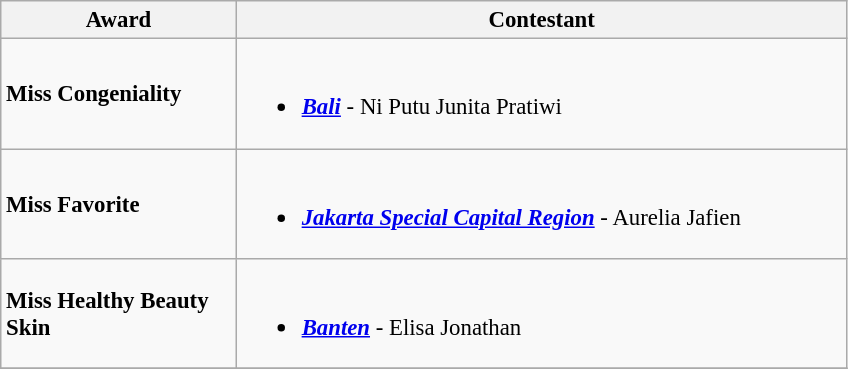<table class="wikitable" style="font-size:95%;">
<tr>
<th width="150">Award</th>
<th width="400">Contestant</th>
</tr>
<tr>
<td><strong>Miss Congeniality</strong></td>
<td><br><ul><li> <strong><em><a href='#'>Bali</a></em></strong> - Ni Putu Junita Pratiwi</li></ul></td>
</tr>
<tr>
<td><strong>Miss Favorite</strong></td>
<td><br><ul><li> <strong><a href='#'><em>Jakarta Special Capital Region</em></a></strong> - Aurelia Jafien</li></ul></td>
</tr>
<tr>
<td><strong>Miss Healthy Beauty Skin</strong></td>
<td><br><ul><li> <strong><em><a href='#'>Banten</a></em></strong> - Elisa Jonathan</li></ul></td>
</tr>
<tr>
</tr>
</table>
